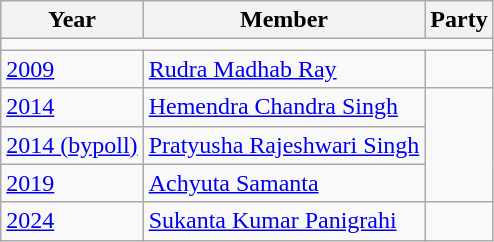<table class="wikitable sortable">
<tr>
<th>Year</th>
<th>Member</th>
<th colspan="2">Party</th>
</tr>
<tr>
<td colspan="4"></td>
</tr>
<tr>
<td><a href='#'>2009</a></td>
<td><a href='#'>Rudra Madhab Ray</a></td>
<td></td>
</tr>
<tr>
<td><a href='#'>2014</a></td>
<td><a href='#'>Hemendra Chandra Singh</a></td>
</tr>
<tr>
<td><a href='#'>2014 (bypoll)</a></td>
<td><a href='#'>Pratyusha Rajeshwari Singh</a></td>
</tr>
<tr>
<td><a href='#'>2019</a></td>
<td><a href='#'>Achyuta Samanta</a></td>
</tr>
<tr>
<td><a href='#'>2024</a></td>
<td><a href='#'>Sukanta Kumar Panigrahi</a></td>
<td></td>
</tr>
</table>
